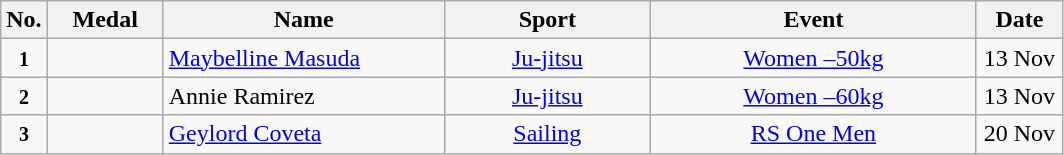<table class="wikitable" style="font-size:100%; text-align:center">
<tr>
<th width="10">No.</th>
<th width="70">Medal</th>
<th width="180">Name</th>
<th width="130">Sport</th>
<th width="210">Event</th>
<th width="50">Date</th>
</tr>
<tr>
<td><small><strong>1</strong></small></td>
<td></td>
<td align=left><a href='#'>Maybelline Masuda</a></td>
<td> <a href='#'>Ju-jitsu</a></td>
<td><a href='#'>Women –50kg</a></td>
<td>13 Nov</td>
</tr>
<tr>
<td><small><strong>2</strong></small></td>
<td></td>
<td align=left>Annie Ramirez</td>
<td> <a href='#'>Ju-jitsu</a></td>
<td><a href='#'>Women –60kg</a></td>
<td>13 Nov</td>
</tr>
<tr>
<td><small><strong>3</strong></small></td>
<td></td>
<td align=left><a href='#'>Geylord Coveta</a></td>
<td> <a href='#'>Sailing</a></td>
<td><a href='#'>RS One Men</a></td>
<td>20 Nov</td>
</tr>
</table>
